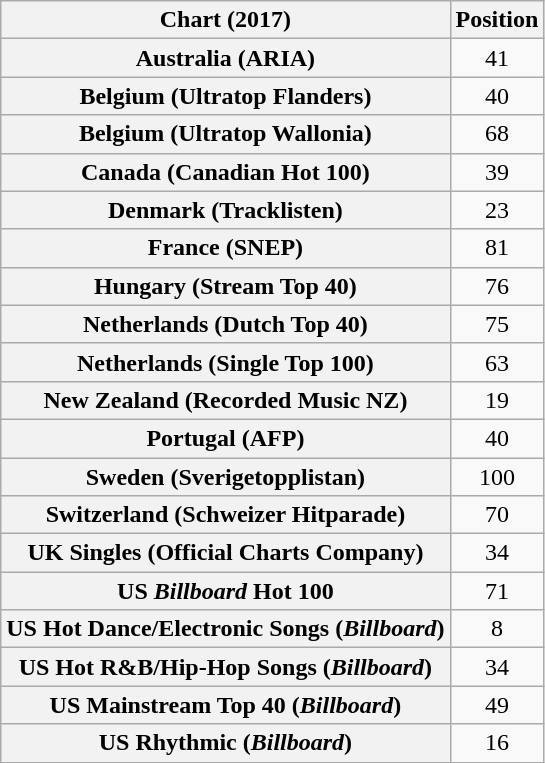<table class="wikitable sortable plainrowheaders" style="text-align:center">
<tr>
<th scope="col">Chart (2017)</th>
<th scope="col">Position</th>
</tr>
<tr>
<th scope="row">Australia (ARIA)</th>
<td>41</td>
</tr>
<tr>
<th scope="row">Belgium (Ultratop Flanders)</th>
<td>40</td>
</tr>
<tr>
<th scope="row">Belgium (Ultratop Wallonia)</th>
<td>68</td>
</tr>
<tr>
<th scope="row">Canada (Canadian Hot 100)</th>
<td>39</td>
</tr>
<tr>
<th scope="row">Denmark (Tracklisten)</th>
<td>23</td>
</tr>
<tr>
<th scope="row">France (SNEP)</th>
<td>81</td>
</tr>
<tr>
<th scope="row">Hungary (Stream Top 40)</th>
<td>76</td>
</tr>
<tr>
<th scope="row">Netherlands (Dutch Top 40)</th>
<td>75</td>
</tr>
<tr>
<th scope="row">Netherlands (Single Top 100)</th>
<td>63</td>
</tr>
<tr>
<th scope="row">New Zealand (Recorded Music NZ)</th>
<td>19</td>
</tr>
<tr>
<th scope="row">Portugal (AFP)</th>
<td>40</td>
</tr>
<tr>
<th scope="row">Sweden (Sverigetopplistan)</th>
<td>100</td>
</tr>
<tr>
<th scope="row">Switzerland (Schweizer Hitparade)</th>
<td>70</td>
</tr>
<tr>
<th scope="row">UK Singles (Official Charts Company)</th>
<td>34</td>
</tr>
<tr>
<th scope="row">US <em>Billboard</em> Hot 100</th>
<td>71</td>
</tr>
<tr>
<th scope="row">US Hot Dance/Electronic Songs (<em>Billboard</em>)</th>
<td>8</td>
</tr>
<tr>
<th scope="row">US Hot R&B/Hip-Hop Songs (<em>Billboard</em>)</th>
<td>34</td>
</tr>
<tr>
<th scope="row">US Mainstream Top 40 (<em>Billboard</em>)</th>
<td>49</td>
</tr>
<tr>
<th scope="row">US Rhythmic (<em>Billboard</em>)</th>
<td>16</td>
</tr>
</table>
